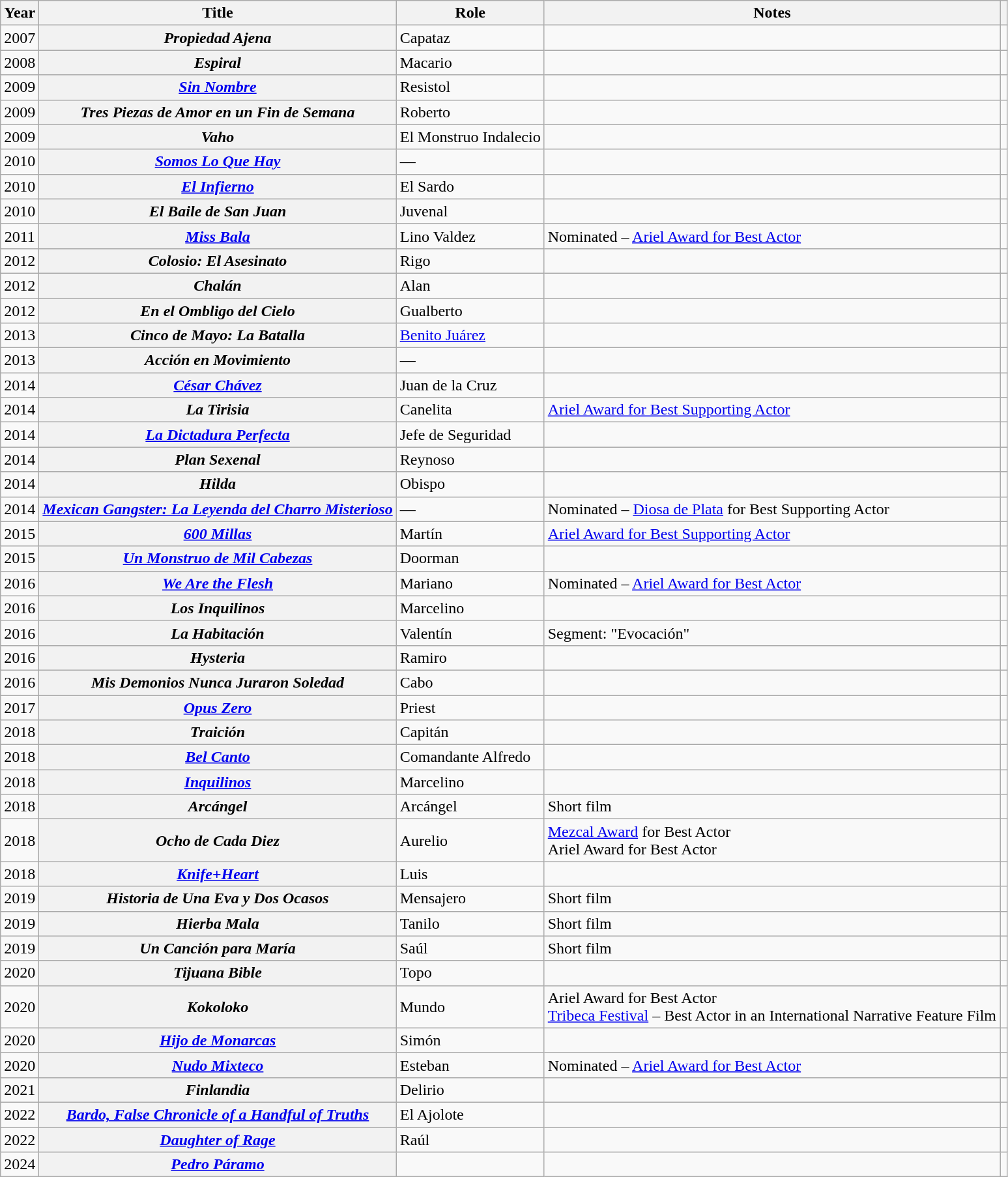<table class="wikitable sortable plainrowheaders">
<tr>
<th scope="col">Year</th>
<th scope="col">Title</th>
<th scope="col">Role</th>
<th scope="col" class="unsortable">Notes</th>
<th scope="col" class="unsortable"></th>
</tr>
<tr>
<td align="center">2007</td>
<th scope="row"><em>Propiedad Ajena</em></th>
<td>Capataz</td>
<td></td>
<td></td>
</tr>
<tr>
<td align="center">2008</td>
<th scope="row"><em>Espiral</em></th>
<td>Macario</td>
<td></td>
<td></td>
</tr>
<tr>
<td align="center">2009</td>
<th scope="row"><em><a href='#'>Sin Nombre</a></em></th>
<td>Resistol</td>
<td></td>
<td></td>
</tr>
<tr>
<td align="center">2009</td>
<th scope="row"><em>Tres Piezas de Amor en un Fin de Semana</em></th>
<td>Roberto</td>
<td></td>
<td></td>
</tr>
<tr>
<td align="center">2009</td>
<th scope="row"><em>Vaho</em></th>
<td>El Monstruo Indalecio</td>
<td></td>
<td></td>
</tr>
<tr>
<td align="center">2010</td>
<th scope="row"><em><a href='#'>Somos Lo Que Hay</a></em></th>
<td>—</td>
<td></td>
<td></td>
</tr>
<tr>
<td align="center">2010</td>
<th scope="row"><em><a href='#'>El Infierno</a></em></th>
<td>El Sardo</td>
<td></td>
<td></td>
</tr>
<tr>
<td align="center">2010</td>
<th scope="row"><em>El Baile de San Juan</em></th>
<td>Juvenal</td>
<td></td>
<td></td>
</tr>
<tr>
<td align="center">2011</td>
<th scope="row"><em><a href='#'>Miss Bala</a></em></th>
<td>Lino Valdez</td>
<td>Nominated – <a href='#'>Ariel Award for Best Actor</a></td>
<td></td>
</tr>
<tr>
<td align="center">2012</td>
<th scope="row"><em>Colosio: El Asesinato</em></th>
<td>Rigo</td>
<td></td>
<td></td>
</tr>
<tr>
<td align="center">2012</td>
<th scope="row"><em>Chalán</em></th>
<td>Alan</td>
<td></td>
<td></td>
</tr>
<tr>
<td align="center">2012</td>
<th scope="row"><em>En el Ombligo del Cielo</em></th>
<td>Gualberto</td>
<td></td>
<td></td>
</tr>
<tr>
<td align="center">2013</td>
<th scope="row"><em>Cinco de Mayo: La Batalla</em></th>
<td><a href='#'>Benito Juárez</a></td>
<td></td>
<td></td>
</tr>
<tr>
<td align="center">2013</td>
<th scope="row"><em>Acción en Movimiento</em></th>
<td>—</td>
<td></td>
<td></td>
</tr>
<tr>
<td align="center">2014</td>
<th scope="row"><em><a href='#'>César Chávez</a></em></th>
<td>Juan de la Cruz</td>
<td></td>
<td></td>
</tr>
<tr>
<td align="center">2014</td>
<th scope="row"><em>La Tirisia</em></th>
<td>Canelita</td>
<td><a href='#'>Ariel Award for Best Supporting Actor</a></td>
<td></td>
</tr>
<tr>
<td align="center">2014</td>
<th scope="row"><em><a href='#'>La Dictadura Perfecta</a></em></th>
<td>Jefe de Seguridad</td>
<td></td>
<td></td>
</tr>
<tr>
<td align="center">2014</td>
<th scope="row"><em>Plan Sexenal</em></th>
<td>Reynoso</td>
<td></td>
<td></td>
</tr>
<tr>
<td align="center">2014</td>
<th scope="row"><em>Hilda</em></th>
<td>Obispo</td>
<td></td>
<td></td>
</tr>
<tr>
<td align="center">2014</td>
<th scope="row"><em><a href='#'>Mexican Gangster: La Leyenda del Charro Misterioso</a></em></th>
<td>—</td>
<td>Nominated – <a href='#'>Diosa de Plata</a> for Best Supporting Actor</td>
<td></td>
</tr>
<tr>
<td align="center">2015</td>
<th scope="row"><em><a href='#'>600 Millas</a></em></th>
<td>Martín</td>
<td><a href='#'>Ariel Award for Best Supporting Actor</a></td>
<td></td>
</tr>
<tr>
<td align="center">2015</td>
<th scope="row"><em><a href='#'>Un Monstruo de Mil Cabezas</a></em></th>
<td>Doorman</td>
<td></td>
<td></td>
</tr>
<tr>
<td align="center">2016</td>
<th scope="row"><em><a href='#'>We Are the Flesh</a></em></th>
<td>Mariano</td>
<td>Nominated – <a href='#'>Ariel Award for Best Actor</a></td>
<td></td>
</tr>
<tr>
<td align="center">2016</td>
<th scope="row"><em>Los Inquilinos</em></th>
<td>Marcelino</td>
<td></td>
<td></td>
</tr>
<tr>
<td align="center">2016</td>
<th scope="row"><em>La Habitación</em></th>
<td>Valentín</td>
<td>Segment: "Evocación"</td>
<td></td>
</tr>
<tr>
<td align="center">2016</td>
<th scope="row"><em>Hysteria</em></th>
<td>Ramiro</td>
<td></td>
<td></td>
</tr>
<tr>
<td align="center">2016</td>
<th scope="row"><em>Mis Demonios Nunca Juraron Soledad</em></th>
<td>Cabo</td>
<td></td>
<td></td>
</tr>
<tr>
<td align="center">2017</td>
<th scope="row"><em><a href='#'>Opus Zero</a></em></th>
<td>Priest</td>
<td></td>
<td></td>
</tr>
<tr>
<td align="center">2018</td>
<th scope="row"><em>Traición</em></th>
<td>Capitán</td>
<td></td>
<td></td>
</tr>
<tr>
<td align="center">2018</td>
<th scope="row"><em><a href='#'>Bel Canto</a></em></th>
<td>Comandante Alfredo</td>
<td></td>
<td></td>
</tr>
<tr>
<td align="center">2018</td>
<th scope="row"><em><a href='#'>Inquilinos</a></em></th>
<td>Marcelino</td>
<td></td>
<td></td>
</tr>
<tr>
<td align="center">2018</td>
<th scope="row"><em>Arcángel</em></th>
<td>Arcángel</td>
<td>Short film</td>
<td></td>
</tr>
<tr>
<td align="center">2018</td>
<th scope="row"><em>Ocho de Cada Diez</em></th>
<td>Aurelio</td>
<td><a href='#'>Mezcal Award</a> for Best Actor<br>Ariel Award for Best Actor</td>
<td></td>
</tr>
<tr>
<td align="center">2018</td>
<th scope="row"><em><a href='#'>Knife+Heart</a></em></th>
<td>Luis</td>
<td></td>
<td></td>
</tr>
<tr>
<td align="center">2019</td>
<th scope="row"><em>Historia de Una Eva y Dos Ocasos</em></th>
<td>Mensajero</td>
<td>Short film</td>
<td></td>
</tr>
<tr>
<td align="center">2019</td>
<th scope="row"><em>Hierba Mala</em></th>
<td>Tanilo</td>
<td>Short film</td>
<td></td>
</tr>
<tr>
<td align="center">2019</td>
<th scope="row"><em>Un Canción para María</em></th>
<td>Saúl</td>
<td>Short film</td>
<td></td>
</tr>
<tr>
<td align="center">2020</td>
<th scope="row"><em>Tijuana Bible</em></th>
<td>Topo</td>
<td></td>
<td></td>
</tr>
<tr>
<td align="center">2020</td>
<th scope="row"><em>Kokoloko</em></th>
<td>Mundo</td>
<td>Ariel Award for Best Actor<br><a href='#'>Tribeca Festival</a> – Best Actor in an International Narrative Feature Film</td>
<td></td>
</tr>
<tr>
<td align="center">2020</td>
<th scope="row"><em><a href='#'>Hijo de Monarcas</a></em></th>
<td>Simón</td>
<td></td>
<td></td>
</tr>
<tr>
<td align="center">2020</td>
<th scope="row"><em><a href='#'>Nudo Mixteco</a></em></th>
<td>Esteban</td>
<td>Nominated – <a href='#'>Ariel Award for Best Actor</a></td>
<td></td>
</tr>
<tr>
<td align="center">2021</td>
<th scope="row"><em>Finlandia</em></th>
<td>Delirio</td>
<td></td>
<td></td>
</tr>
<tr>
<td align="center">2022</td>
<th scope="row"><em><a href='#'>Bardo, False Chronicle of a Handful of Truths</a></em></th>
<td>El Ajolote</td>
<td></td>
<td></td>
</tr>
<tr>
<td align="center">2022</td>
<th scope="row"><em><a href='#'>Daughter of Rage</a></em></th>
<td>Raúl</td>
<td></td>
<td></td>
</tr>
<tr>
<td>2024</td>
<th scope="row"><em><a href='#'>Pedro Páramo</a></em></th>
<td></td>
<td></td>
<td></td>
</tr>
</table>
